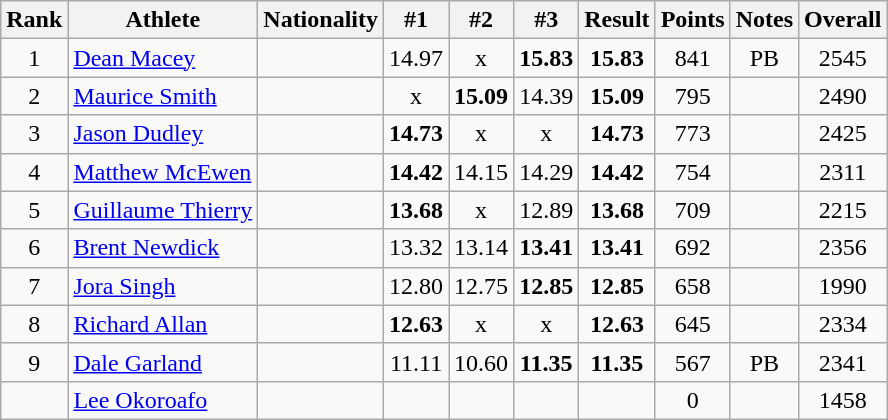<table class="wikitable sortable" style="text-align:center">
<tr>
<th>Rank</th>
<th>Athlete</th>
<th>Nationality</th>
<th>#1</th>
<th>#2</th>
<th>#3</th>
<th>Result</th>
<th>Points</th>
<th>Notes</th>
<th>Overall</th>
</tr>
<tr>
<td>1</td>
<td align=left><a href='#'>Dean Macey</a></td>
<td align=left></td>
<td>14.97</td>
<td>x</td>
<td><strong>15.83</strong></td>
<td><strong>15.83</strong></td>
<td>841</td>
<td>PB</td>
<td>2545</td>
</tr>
<tr>
<td>2</td>
<td align=left><a href='#'>Maurice Smith</a></td>
<td align=left></td>
<td>x</td>
<td><strong>15.09</strong></td>
<td>14.39</td>
<td><strong>15.09</strong></td>
<td>795</td>
<td></td>
<td>2490</td>
</tr>
<tr>
<td>3</td>
<td align=left><a href='#'>Jason Dudley</a></td>
<td align=left></td>
<td><strong>14.73</strong></td>
<td>x</td>
<td>x</td>
<td><strong>14.73</strong></td>
<td>773</td>
<td></td>
<td>2425</td>
</tr>
<tr>
<td>4</td>
<td align=left><a href='#'>Matthew McEwen</a></td>
<td align=left></td>
<td><strong>14.42</strong></td>
<td>14.15</td>
<td>14.29</td>
<td><strong>14.42</strong></td>
<td>754</td>
<td></td>
<td>2311</td>
</tr>
<tr>
<td>5</td>
<td align=left><a href='#'>Guillaume Thierry</a></td>
<td align=left></td>
<td><strong>13.68</strong></td>
<td>x</td>
<td>12.89</td>
<td><strong>13.68</strong></td>
<td>709</td>
<td></td>
<td>2215</td>
</tr>
<tr>
<td>6</td>
<td align=left><a href='#'>Brent Newdick</a></td>
<td align=left></td>
<td>13.32</td>
<td>13.14</td>
<td><strong>13.41</strong></td>
<td><strong>13.41</strong></td>
<td>692</td>
<td></td>
<td>2356</td>
</tr>
<tr>
<td>7</td>
<td align=left><a href='#'>Jora Singh</a></td>
<td align=left></td>
<td>12.80</td>
<td>12.75</td>
<td><strong>12.85</strong></td>
<td><strong>12.85</strong></td>
<td>658</td>
<td></td>
<td>1990</td>
</tr>
<tr>
<td>8</td>
<td align=left><a href='#'>Richard Allan</a></td>
<td align=left></td>
<td><strong>12.63</strong></td>
<td>x</td>
<td>x</td>
<td><strong>12.63</strong></td>
<td>645</td>
<td></td>
<td>2334</td>
</tr>
<tr>
<td>9</td>
<td align=left><a href='#'>Dale Garland</a></td>
<td align=left></td>
<td>11.11</td>
<td>10.60</td>
<td><strong>11.35</strong></td>
<td><strong>11.35</strong></td>
<td>567</td>
<td>PB</td>
<td>2341</td>
</tr>
<tr>
<td></td>
<td align=left><a href='#'>Lee Okoroafo</a></td>
<td align=left></td>
<td></td>
<td></td>
<td></td>
<td><strong></strong></td>
<td>0</td>
<td></td>
<td>1458</td>
</tr>
</table>
